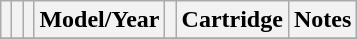<table border="1" class="wikitable sortable">
<tr>
<th></th>
<th></th>
<th></th>
<th>Model/Year</th>
<th><br></th>
<th>Cartridge</th>
<th>Notes</th>
</tr>
<tr>
</tr>
</table>
